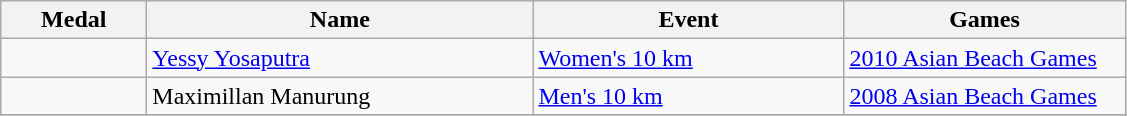<table class="wikitable sortable" style="font-size:100%">
<tr>
<th width="90">Medal</th>
<th width="250">Name</th>
<th width="200">Event</th>
<th width="180">Games</th>
</tr>
<tr>
<td></td>
<td><a href='#'>Yessy Yosaputra</a></td>
<td><a href='#'>Women's 10 km</a></td>
<td><a href='#'>2010 Asian Beach Games</a></td>
</tr>
<tr>
<td></td>
<td>Maximillan Manurung</td>
<td><a href='#'>Men's 10 km</a></td>
<td><a href='#'>2008 Asian Beach Games</a></td>
</tr>
<tr>
</tr>
</table>
